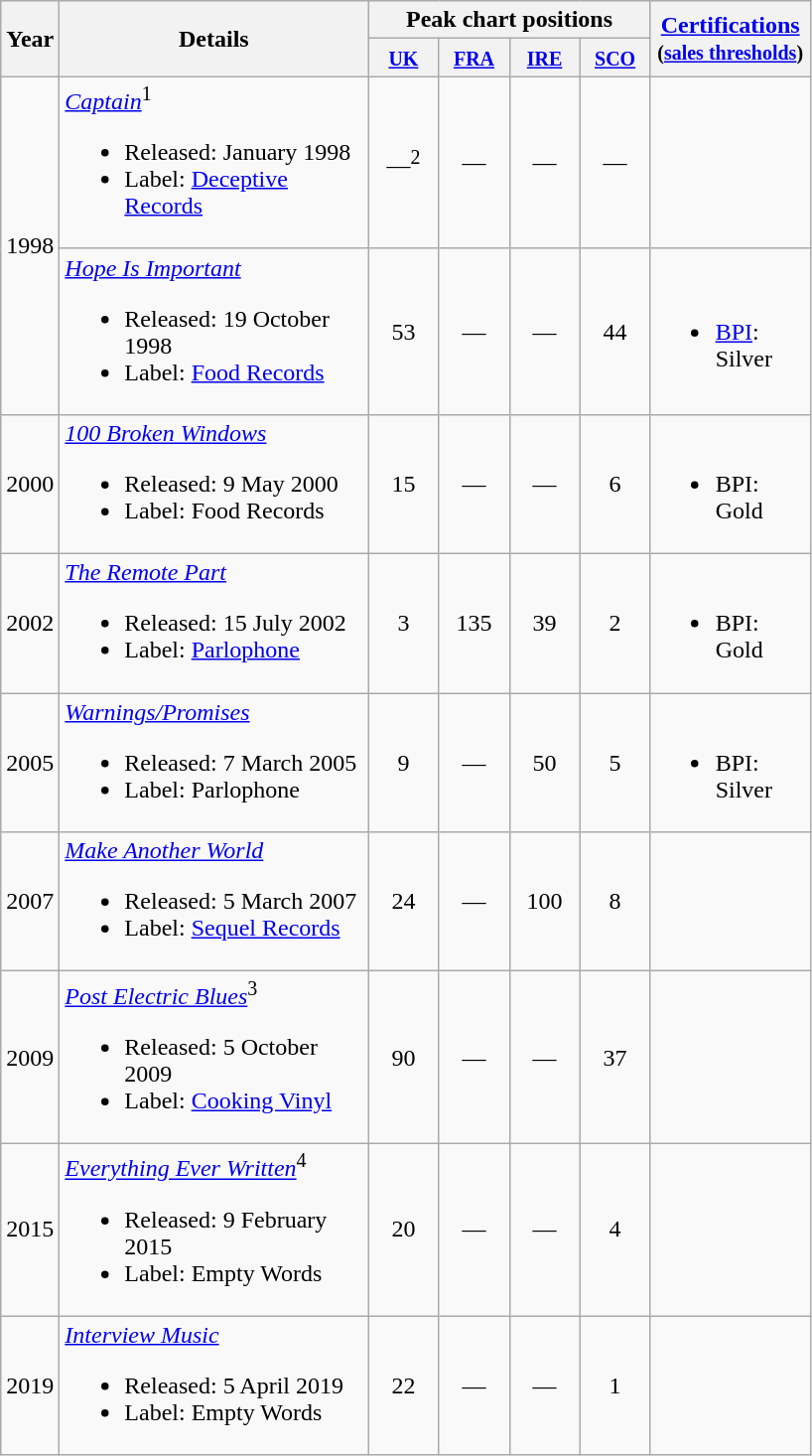<table class= "wikitable">
<tr>
<th rowspan="2">Year</th>
<th rowspan="2" style="width:200px;">Details</th>
<th colspan="4">Peak chart positions</th>
<th rowspan="2" style="width:100px;"><a href='#'>Certifications</a><br><small>(<a href='#'>sales thresholds</a>)</small></th>
</tr>
<tr>
<th width="40"><small><a href='#'>UK</a></small><br></th>
<th width="40"><small><a href='#'>FRA</a></small><br></th>
<th width="40"><small><a href='#'>IRE</a></small><br></th>
<th width="40"><small><a href='#'>SCO</a></small><br></th>
</tr>
<tr>
<td rowspan="2">1998</td>
<td><em><a href='#'>Captain</a></em><sup>1</sup><br><ul><li>Released: January 1998</li><li>Label: <a href='#'>Deceptive Records</a></li></ul></td>
<td style="text-align:center;">—<sup>2</sup></td>
<td style="text-align:center;">—</td>
<td style="text-align:center;">—</td>
<td style="text-align:center;">—</td>
<td></td>
</tr>
<tr>
<td><em><a href='#'>Hope Is Important</a></em><br><ul><li>Released: 19 October 1998</li><li>Label: <a href='#'>Food Records</a></li></ul></td>
<td style="text-align:center;">53</td>
<td style="text-align:center;">—</td>
<td style="text-align:center;">—</td>
<td style="text-align:center;">44</td>
<td><br><ul><li><a href='#'>BPI</a>: Silver</li></ul></td>
</tr>
<tr>
<td>2000</td>
<td><em><a href='#'>100 Broken Windows</a></em><br><ul><li>Released: 9 May 2000</li><li>Label: Food Records</li></ul></td>
<td style="text-align:center;">15</td>
<td style="text-align:center;">—</td>
<td style="text-align:center;">—</td>
<td style="text-align:center;">6</td>
<td><br><ul><li>BPI: Gold</li></ul></td>
</tr>
<tr>
<td>2002</td>
<td><em><a href='#'>The Remote Part</a></em><br><ul><li>Released: 15 July 2002</li><li>Label: <a href='#'>Parlophone</a></li></ul></td>
<td style="text-align:center;">3</td>
<td style="text-align:center;">135</td>
<td style="text-align:center;">39</td>
<td style="text-align:center;">2</td>
<td><br><ul><li>BPI: Gold</li></ul></td>
</tr>
<tr>
<td>2005</td>
<td><em><a href='#'>Warnings/Promises</a></em><br><ul><li>Released: 7 March 2005</li><li>Label: Parlophone</li></ul></td>
<td style="text-align:center;">9</td>
<td style="text-align:center;">—</td>
<td style="text-align:center;">50</td>
<td style="text-align:center;">5</td>
<td><br><ul><li>BPI: Silver</li></ul></td>
</tr>
<tr>
<td>2007</td>
<td><em><a href='#'>Make Another World</a></em><br><ul><li>Released: 5 March 2007</li><li>Label: <a href='#'>Sequel Records</a></li></ul></td>
<td style="text-align:center;">24</td>
<td style="text-align:center;">—</td>
<td style="text-align:center;">100</td>
<td style="text-align:center;">8</td>
<td></td>
</tr>
<tr>
<td>2009</td>
<td><em><a href='#'>Post Electric Blues</a></em><sup>3</sup><br><ul><li>Released: 5 October 2009</li><li>Label: <a href='#'>Cooking Vinyl</a></li></ul></td>
<td style="text-align:center;">90</td>
<td style="text-align:center;">—</td>
<td style="text-align:center;">—</td>
<td style="text-align:center;">37</td>
<td></td>
</tr>
<tr>
<td>2015</td>
<td><em><a href='#'>Everything Ever Written</a></em><sup>4</sup><br><ul><li>Released: 9 February 2015</li><li>Label: Empty Words</li></ul></td>
<td style="text-align:center;">20</td>
<td style="text-align:center;">—</td>
<td style="text-align:center;">—</td>
<td style="text-align:center;">4</td>
<td></td>
</tr>
<tr>
<td>2019</td>
<td><em><a href='#'>Interview Music</a></em><br><ul><li>Released: 5 April 2019</li><li>Label: Empty Words</li></ul></td>
<td style="text-align:center;">22</td>
<td style="text-align:center;">—</td>
<td style="text-align:center;">—</td>
<td style="text-align:center;">1</td>
<td></td>
</tr>
</table>
